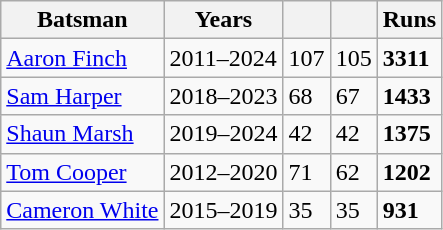<table class="wikitable">
<tr>
<th>Batsman</th>
<th>Years</th>
<th></th>
<th></th>
<th>Runs</th>
</tr>
<tr>
<td><a href='#'>Aaron Finch</a></td>
<td>2011–2024</td>
<td>107</td>
<td>105</td>
<td><strong>3311</strong></td>
</tr>
<tr>
<td><a href='#'>Sam Harper</a></td>
<td>2018–2023</td>
<td>68</td>
<td>67</td>
<td><strong>1433</strong></td>
</tr>
<tr>
<td><a href='#'>Shaun Marsh</a></td>
<td>2019–2024</td>
<td>42</td>
<td>42</td>
<td><strong>1375</strong></td>
</tr>
<tr>
<td><a href='#'>Tom Cooper</a></td>
<td>2012–2020</td>
<td>71</td>
<td>62</td>
<td><strong>1202</strong></td>
</tr>
<tr>
<td><a href='#'>Cameron White</a></td>
<td>2015–2019</td>
<td>35</td>
<td>35</td>
<td><strong>931</strong></td>
</tr>
</table>
